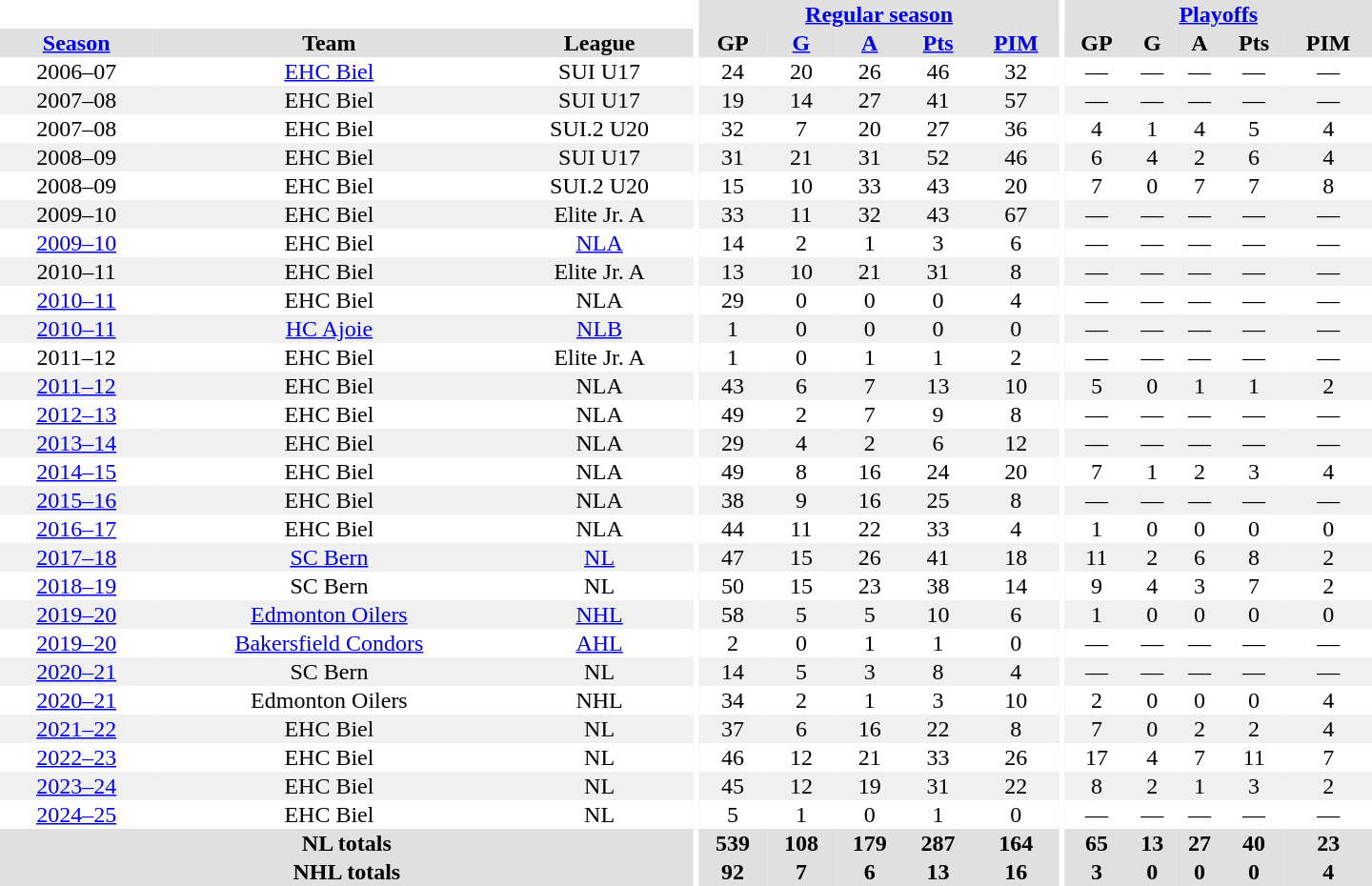<table border="0" cellpadding="1" cellspacing="0" style="text-align:center; width:60em;">
<tr bgcolor="#e0e0e0">
<th colspan="3" bgcolor="#ffffff"></th>
<th rowspan="99" bgcolor="#ffffff"></th>
<th colspan="5"><a href='#'>Regular season</a></th>
<th rowspan="99" bgcolor="#ffffff"></th>
<th colspan="5"><a href='#'>Playoffs</a></th>
</tr>
<tr bgcolor="#e0e0e0">
<th><a href='#'>Season</a></th>
<th>Team</th>
<th>League</th>
<th>GP</th>
<th><a href='#'>G</a></th>
<th><a href='#'>A</a></th>
<th><a href='#'>Pts</a></th>
<th><a href='#'>PIM</a></th>
<th>GP</th>
<th>G</th>
<th>A</th>
<th>Pts</th>
<th>PIM</th>
</tr>
<tr>
<td>2006–07</td>
<td><a href='#'>EHC Biel</a></td>
<td>SUI U17</td>
<td>24</td>
<td>20</td>
<td>26</td>
<td>46</td>
<td>32</td>
<td>—</td>
<td>—</td>
<td>—</td>
<td>—</td>
<td>—</td>
</tr>
<tr bgcolor="#f0f0f0">
<td>2007–08</td>
<td>EHC Biel</td>
<td>SUI U17</td>
<td>19</td>
<td>14</td>
<td>27</td>
<td>41</td>
<td>57</td>
<td>—</td>
<td>—</td>
<td>—</td>
<td>—</td>
<td>—</td>
</tr>
<tr>
<td>2007–08</td>
<td>EHC Biel</td>
<td>SUI.2 U20</td>
<td>32</td>
<td>7</td>
<td>20</td>
<td>27</td>
<td>36</td>
<td>4</td>
<td>1</td>
<td>4</td>
<td>5</td>
<td>4</td>
</tr>
<tr bgcolor="#f0f0f0">
<td>2008–09</td>
<td>EHC Biel</td>
<td>SUI U17</td>
<td>31</td>
<td>21</td>
<td>31</td>
<td>52</td>
<td>46</td>
<td>6</td>
<td>4</td>
<td>2</td>
<td>6</td>
<td>4</td>
</tr>
<tr>
<td>2008–09</td>
<td>EHC Biel</td>
<td>SUI.2 U20</td>
<td>15</td>
<td>10</td>
<td>33</td>
<td>43</td>
<td>20</td>
<td>7</td>
<td>0</td>
<td>7</td>
<td>7</td>
<td>8</td>
</tr>
<tr bgcolor="#f0f0f0">
<td>2009–10</td>
<td>EHC Biel</td>
<td>Elite Jr. A</td>
<td>33</td>
<td>11</td>
<td>32</td>
<td>43</td>
<td>67</td>
<td>—</td>
<td>—</td>
<td>—</td>
<td>—</td>
<td>—</td>
</tr>
<tr>
<td><a href='#'>2009–10</a></td>
<td>EHC Biel</td>
<td><a href='#'>NLA</a></td>
<td>14</td>
<td>2</td>
<td>1</td>
<td>3</td>
<td>6</td>
<td>—</td>
<td>—</td>
<td>—</td>
<td>—</td>
<td>—</td>
</tr>
<tr bgcolor="#f0f0f0">
<td>2010–11</td>
<td>EHC Biel</td>
<td>Elite Jr. A</td>
<td>13</td>
<td>10</td>
<td>21</td>
<td>31</td>
<td>8</td>
<td>—</td>
<td>—</td>
<td>—</td>
<td>—</td>
<td>—</td>
</tr>
<tr>
<td><a href='#'>2010–11</a></td>
<td>EHC Biel</td>
<td>NLA</td>
<td>29</td>
<td>0</td>
<td>0</td>
<td>0</td>
<td>4</td>
<td>—</td>
<td>—</td>
<td>—</td>
<td>—</td>
<td>—</td>
</tr>
<tr bgcolor="#f0f0f0">
<td><a href='#'>2010–11</a></td>
<td><a href='#'>HC Ajoie</a></td>
<td><a href='#'>NLB</a></td>
<td>1</td>
<td>0</td>
<td>0</td>
<td>0</td>
<td>0</td>
<td>—</td>
<td>—</td>
<td>—</td>
<td>—</td>
<td>—</td>
</tr>
<tr>
<td>2011–12</td>
<td>EHC Biel</td>
<td>Elite Jr. A</td>
<td>1</td>
<td>0</td>
<td>1</td>
<td>1</td>
<td>2</td>
<td>—</td>
<td>—</td>
<td>—</td>
<td>—</td>
<td>—</td>
</tr>
<tr bgcolor="#f0f0f0">
<td><a href='#'>2011–12</a></td>
<td>EHC Biel</td>
<td>NLA</td>
<td>43</td>
<td>6</td>
<td>7</td>
<td>13</td>
<td>10</td>
<td>5</td>
<td>0</td>
<td>1</td>
<td>1</td>
<td>2</td>
</tr>
<tr>
<td><a href='#'>2012–13</a></td>
<td>EHC Biel</td>
<td>NLA</td>
<td>49</td>
<td>2</td>
<td>7</td>
<td>9</td>
<td>8</td>
<td>—</td>
<td>—</td>
<td>—</td>
<td>—</td>
<td>—</td>
</tr>
<tr bgcolor="#f0f0f0">
<td><a href='#'>2013–14</a></td>
<td>EHC Biel</td>
<td>NLA</td>
<td>29</td>
<td>4</td>
<td>2</td>
<td>6</td>
<td>12</td>
<td>—</td>
<td>—</td>
<td>—</td>
<td>—</td>
<td>—</td>
</tr>
<tr>
<td><a href='#'>2014–15</a></td>
<td>EHC Biel</td>
<td>NLA</td>
<td>49</td>
<td>8</td>
<td>16</td>
<td>24</td>
<td>20</td>
<td>7</td>
<td>1</td>
<td>2</td>
<td>3</td>
<td>4</td>
</tr>
<tr bgcolor="#f0f0f0">
<td><a href='#'>2015–16</a></td>
<td>EHC Biel</td>
<td>NLA</td>
<td>38</td>
<td>9</td>
<td>16</td>
<td>25</td>
<td>8</td>
<td>—</td>
<td>—</td>
<td>—</td>
<td>—</td>
<td>—</td>
</tr>
<tr>
<td><a href='#'>2016–17</a></td>
<td>EHC Biel</td>
<td>NLA</td>
<td>44</td>
<td>11</td>
<td>22</td>
<td>33</td>
<td>4</td>
<td>1</td>
<td>0</td>
<td>0</td>
<td>0</td>
<td>0</td>
</tr>
<tr bgcolor="#f0f0f0">
<td><a href='#'>2017–18</a></td>
<td><a href='#'>SC Bern</a></td>
<td><a href='#'>NL</a></td>
<td>47</td>
<td>15</td>
<td>26</td>
<td>41</td>
<td>18</td>
<td>11</td>
<td>2</td>
<td>6</td>
<td>8</td>
<td>2</td>
</tr>
<tr>
<td><a href='#'>2018–19</a></td>
<td>SC Bern</td>
<td>NL</td>
<td>50</td>
<td>15</td>
<td>23</td>
<td>38</td>
<td>14</td>
<td>9</td>
<td>4</td>
<td>3</td>
<td>7</td>
<td>2</td>
</tr>
<tr bgcolor="#f0f0f0">
<td><a href='#'>2019–20</a></td>
<td><a href='#'>Edmonton Oilers</a></td>
<td><a href='#'>NHL</a></td>
<td>58</td>
<td>5</td>
<td>5</td>
<td>10</td>
<td>6</td>
<td>1</td>
<td>0</td>
<td>0</td>
<td>0</td>
<td>0</td>
</tr>
<tr>
<td><a href='#'>2019–20</a></td>
<td><a href='#'>Bakersfield Condors</a></td>
<td><a href='#'>AHL</a></td>
<td>2</td>
<td>0</td>
<td>1</td>
<td>1</td>
<td>0</td>
<td>—</td>
<td>—</td>
<td>—</td>
<td>—</td>
<td>—</td>
</tr>
<tr bgcolor="#f0f0f0">
<td><a href='#'>2020–21</a></td>
<td>SC Bern</td>
<td>NL</td>
<td>14</td>
<td>5</td>
<td>3</td>
<td>8</td>
<td>4</td>
<td>—</td>
<td>—</td>
<td>—</td>
<td>—</td>
<td>—</td>
</tr>
<tr>
<td><a href='#'>2020–21</a></td>
<td>Edmonton Oilers</td>
<td>NHL</td>
<td>34</td>
<td>2</td>
<td>1</td>
<td>3</td>
<td>10</td>
<td>2</td>
<td>0</td>
<td>0</td>
<td>0</td>
<td>4</td>
</tr>
<tr bgcolor="#f0f0f0">
<td><a href='#'>2021–22</a></td>
<td>EHC Biel</td>
<td>NL</td>
<td>37</td>
<td>6</td>
<td>16</td>
<td>22</td>
<td>8</td>
<td>7</td>
<td>0</td>
<td>2</td>
<td>2</td>
<td>4</td>
</tr>
<tr>
<td><a href='#'>2022–23</a></td>
<td>EHC Biel</td>
<td>NL</td>
<td>46</td>
<td>12</td>
<td>21</td>
<td>33</td>
<td>26</td>
<td>17</td>
<td>4</td>
<td>7</td>
<td>11</td>
<td>7</td>
</tr>
<tr bgcolor="#f0f0f0">
<td><a href='#'>2023–24</a></td>
<td>EHC Biel</td>
<td>NL</td>
<td>45</td>
<td>12</td>
<td>19</td>
<td>31</td>
<td>22</td>
<td>8</td>
<td>2</td>
<td>1</td>
<td>3</td>
<td>2</td>
</tr>
<tr>
<td><a href='#'>2024–25</a></td>
<td>EHC Biel</td>
<td>NL</td>
<td>5</td>
<td>1</td>
<td>0</td>
<td>1</td>
<td>0</td>
<td>—</td>
<td>—</td>
<td>—</td>
<td>—</td>
<td>—</td>
</tr>
<tr bgcolor="#e0e0e0">
<th colspan="3">NL totals</th>
<th>539</th>
<th>108</th>
<th>179</th>
<th>287</th>
<th>164</th>
<th>65</th>
<th>13</th>
<th>27</th>
<th>40</th>
<th>23</th>
</tr>
<tr bgcolor="#e0e0e0">
<th colspan="3">NHL totals</th>
<th>92</th>
<th>7</th>
<th>6</th>
<th>13</th>
<th>16</th>
<th>3</th>
<th>0</th>
<th>0</th>
<th>0</th>
<th>4</th>
</tr>
</table>
